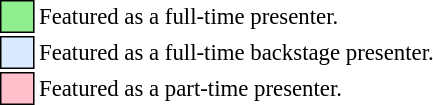<table class="toccolours" style="font-size: 95%; float: left; white-space: nowrap">
<tr>
<td style="background:lightgreen; border:1px solid black">     </td>
<td>Featured as a full-time presenter.</td>
</tr>
<tr>
<td style="background:#DAEBFF; border:1px solid black">     </td>
<td>Featured as a full-time backstage presenter.</td>
</tr>
<tr>
<td style="background: pink; border:1px solid black">     </td>
<td>Featured as a part-time presenter.</td>
</tr>
</table>
